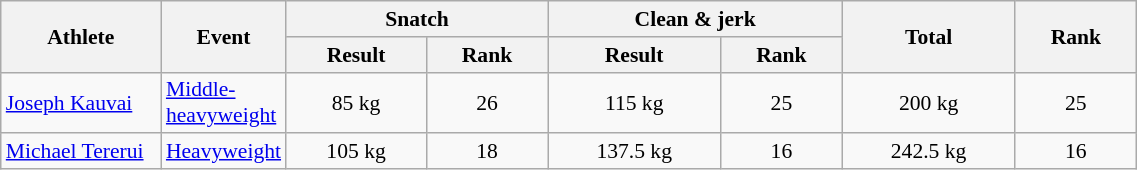<table class="wikitable" style="font-size:90%" width=60%>
<tr>
<th rowspan="2" width=100>Athlete</th>
<th rowspan="2" width=50>Event</th>
<th colspan="2">Snatch</th>
<th colspan="2">Clean & jerk</th>
<th rowspan="2">Total</th>
<th rowspan="2">Rank</th>
</tr>
<tr>
<th>Result</th>
<th>Rank</th>
<th>Result</th>
<th>Rank</th>
</tr>
<tr>
<td><a href='#'>Joseph Kauvai</a></td>
<td><a href='#'>Middle-heavyweight</a></td>
<td align=center>85 kg</td>
<td align=center>26</td>
<td align=center>115 kg</td>
<td align=center>25</td>
<td align=center>200 kg</td>
<td align=center>25</td>
</tr>
<tr>
<td><a href='#'>Michael Tererui</a></td>
<td><a href='#'>Heavyweight</a></td>
<td align=center>105 kg</td>
<td align=center>18</td>
<td align=center>137.5 kg</td>
<td align=center>16</td>
<td align=center>242.5 kg</td>
<td align=center>16</td>
</tr>
</table>
